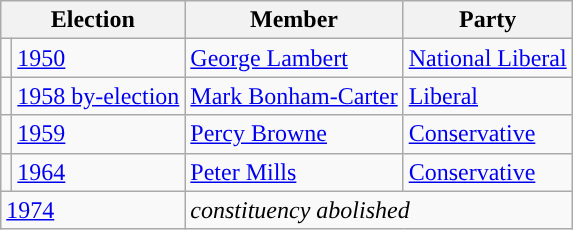<table class="wikitable">
<tr>
<th colspan="2">Election</th>
<th>Member</th>
<th>Party</th>
</tr>
<tr>
<td style="color:inherit;background-color: "></td>
<td><a href='#'>1950</a></td>
<td><a href='#'>George Lambert</a></td>
<td><a href='#'>National Liberal</a></td>
</tr>
<tr>
<td style="color:inherit;background-color: "></td>
<td><a href='#'>1958 by-election</a></td>
<td><a href='#'>Mark Bonham-Carter</a></td>
<td><a href='#'>Liberal</a></td>
</tr>
<tr>
<td style="color:inherit;background-color: "></td>
<td><a href='#'>1959</a></td>
<td><a href='#'>Percy Browne</a></td>
<td><a href='#'>Conservative</a></td>
</tr>
<tr>
<td style="color:inherit;background-color: "></td>
<td><a href='#'>1964</a></td>
<td><a href='#'>Peter Mills</a></td>
<td><a href='#'>Conservative</a></td>
</tr>
<tr>
<td colspan="2" align="left"><a href='#'>1974</a></td>
<td colspan="2"><em>constituency abolished</em></td>
</tr>
</table>
